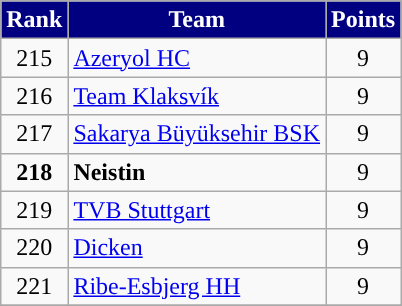<table class="wikitable" style="text-align: center">
<tr>
<th style="color:#FFFFFF; background:#000080">Rank</th>
<th style="color:#FFFFFF; background:#000080">Team</th>
<th style="color:#FFFFFF; background:#000080">Points</th>
</tr>
<tr>
<td>215</td>
<td align=left> <a href='#'>Azeryol HC</a></td>
<td>9</td>
</tr>
<tr>
<td>216</td>
<td align=left> <a href='#'>Team Klaksvík</a></td>
<td>9</td>
</tr>
<tr>
<td>217</td>
<td align=left> <a href='#'>Sakarya Büyüksehir BSK</a></td>
<td>9</td>
</tr>
<tr>
<td><strong>218</strong></td>
<td align=left> <strong>Neistin</strong></td>
<td>9</td>
</tr>
<tr>
<td>219</td>
<td align=left> <a href='#'>TVB Stuttgart</a></td>
<td>9</td>
</tr>
<tr>
<td>220</td>
<td align=left> <a href='#'>Dicken</a></td>
<td>9</td>
</tr>
<tr>
<td>221</td>
<td align=left> <a href='#'>Ribe-Esbjerg HH</a></td>
<td>9</td>
</tr>
<tr>
</tr>
</table>
